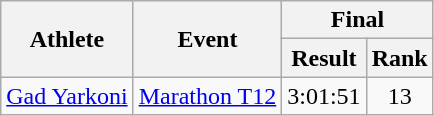<table class="wikitable">
<tr>
<th rowspan="2">Athlete</th>
<th rowspan="2">Event</th>
<th colspan="2">Final</th>
</tr>
<tr>
<th>Result</th>
<th>Rank</th>
</tr>
<tr align=center>
<td align=left><a href='#'>Gad Yarkoni</a></td>
<td align=left><a href='#'>Marathon T12</a></td>
<td>3:01:51</td>
<td>13</td>
</tr>
</table>
